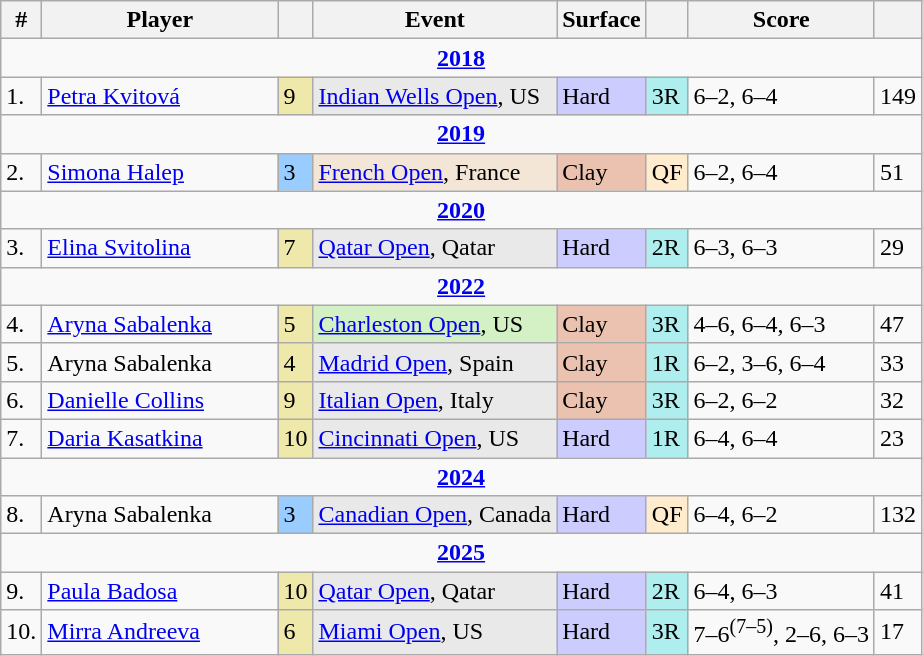<table class="wikitable sortable">
<tr>
<th class="unsortable">#</th>
<th width=150>Player</th>
<th></th>
<th>Event</th>
<th>Surface</th>
<th class=unsortable></th>
<th class=unsortable>Score</th>
<th class=unsortable></th>
</tr>
<tr>
<td colspan=8 style=text-align:center><strong><a href='#'>2018</a></strong></td>
</tr>
<tr>
<td>1.</td>
<td> <a href='#'>Petra Kvitová</a></td>
<td bgcolor=EEE8AA>9</td>
<td bgcolor=e9e9e9><a href='#'>Indian Wells Open</a>, US</td>
<td bgcolor=CCCCFF>Hard</td>
<td bgcolor=AFEEEE>3R</td>
<td>6–2, 6–4</td>
<td>149</td>
</tr>
<tr>
<td colspan=8 style=text-align:center><strong><a href='#'>2019</a></strong></td>
</tr>
<tr>
<td>2.</td>
<td> <a href='#'>Simona Halep</a></td>
<td bgcolor=99ccff>3</td>
<td bgcolor=f3e6d7><a href='#'>French Open</a>, France</td>
<td bgcolor=EBC2AF>Clay</td>
<td bgcolor=ffebcd>QF</td>
<td>6–2, 6–4</td>
<td>51</td>
</tr>
<tr>
<td colspan=8 style=text-align:center><strong><a href='#'>2020</a></strong></td>
</tr>
<tr>
<td>3.</td>
<td> <a href='#'>Elina Svitolina</a></td>
<td bgcolor=EEE8AA>7</td>
<td bgcolor=e9e9e9><a href='#'>Qatar Open</a>, Qatar</td>
<td bgcolor=CCCCFF>Hard</td>
<td bgcolor=AFEEEE>2R</td>
<td>6–3, 6–3</td>
<td>29</td>
</tr>
<tr>
<td colspan=8 style=text-align:center><strong><a href='#'>2022</a></strong></td>
</tr>
<tr>
<td>4.</td>
<td> <a href='#'>Aryna Sabalenka</a></td>
<td bgcolor=EEE8AA>5</td>
<td style="background:#d4f1c5;"><a href='#'>Charleston Open</a>, US</td>
<td bgcolor=EBC2AF>Clay</td>
<td bgcolor=AFEEEE>3R</td>
<td>4–6, 6–4, 6–3</td>
<td>47</td>
</tr>
<tr>
<td>5.</td>
<td> Aryna Sabalenka</td>
<td bgcolor=eee8AA>4</td>
<td bgcolor=e9e9e9><a href='#'>Madrid Open</a>, Spain</td>
<td bgcolor=ebc2af>Clay</td>
<td bgcolor=afeeee>1R</td>
<td>6–2, 3–6, 6–4</td>
<td>33</td>
</tr>
<tr>
<td>6.</td>
<td> <a href='#'>Danielle Collins</a></td>
<td bgcolor=eee8AA>9</td>
<td bgcolor=e9e9e9><a href='#'>Italian Open</a>, Italy</td>
<td bgcolor=ebc2af>Clay</td>
<td bgcolor=afeeee>3R</td>
<td>6–2, 6–2</td>
<td>32</td>
</tr>
<tr>
<td>7.</td>
<td> <a href='#'>Daria Kasatkina</a></td>
<td bgcolor=eee8AA>10</td>
<td bgcolor=e9e9e9><a href='#'>Cincinnati Open</a>, US</td>
<td bgcolor=ccccff>Hard</td>
<td bgcolor=afeeee>1R</td>
<td>6–4, 6–4</td>
<td>23</td>
</tr>
<tr>
<td colspan=8 style=text-align:center><strong><a href='#'>2024</a></strong></td>
</tr>
<tr>
<td>8.</td>
<td> Aryna Sabalenka</td>
<td bgcolor=99ccff>3</td>
<td bgcolor=e9e9e9><a href='#'>Canadian Open</a>, Canada</td>
<td bgcolor=ccccff>Hard</td>
<td bgcolor=ffebcd>QF</td>
<td>6–4, 6–2</td>
<td>132</td>
</tr>
<tr>
<td colspan=8 style=text-align:center><strong><a href='#'>2025</a></strong></td>
</tr>
<tr>
<td>9.</td>
<td> <a href='#'>Paula Badosa</a></td>
<td bgcolor=eee8aa>10</td>
<td bgcolor=e9e9e9><a href='#'>Qatar Open</a>, Qatar</td>
<td bgcolor=ccccff>Hard</td>
<td bgcolor=afeeee>2R</td>
<td>6–4, 6–3</td>
<td>41</td>
</tr>
<tr>
<td>10.</td>
<td> <a href='#'>Mirra Andreeva</a></td>
<td bgcolor=eee8aa>6</td>
<td bgcolor=e9e9e9><a href='#'>Miami Open</a>, US</td>
<td bgcolor=ccccff>Hard</td>
<td bgcolor=afeeee>3R</td>
<td>7–6<sup>(7–5)</sup>, 2–6, 6–3</td>
<td>17</td>
</tr>
</table>
